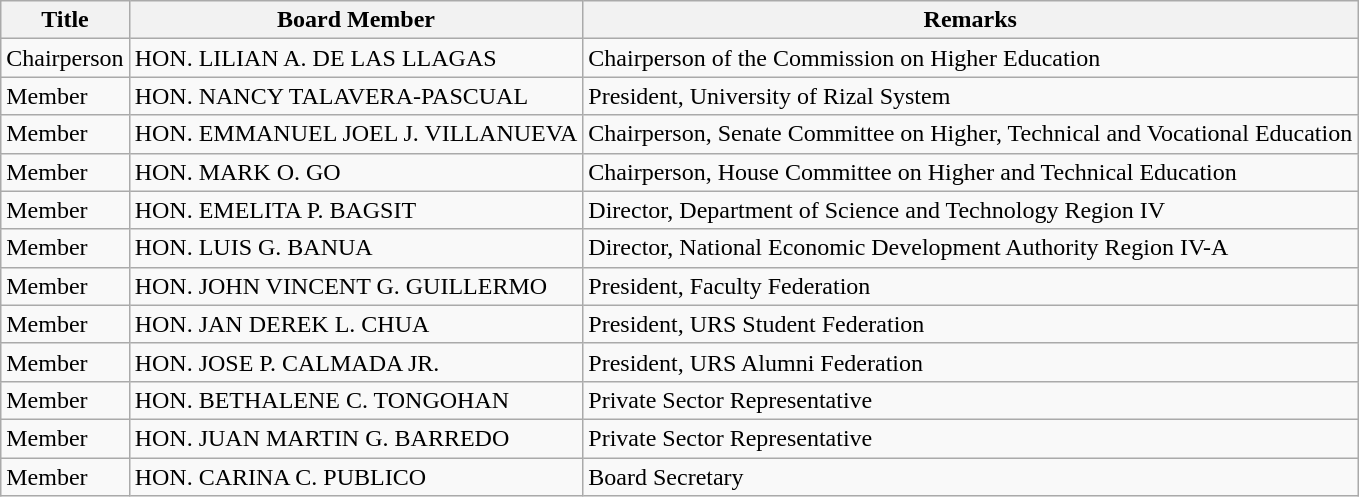<table class="wikitable">
<tr>
<th>Title</th>
<th>Board Member</th>
<th>Remarks</th>
</tr>
<tr>
<td>Chairperson</td>
<td>HON. LILIAN A. DE LAS LLAGAS</td>
<td>Chairperson of the Commission on Higher Education</td>
</tr>
<tr>
<td>Member</td>
<td>HON. NANCY TALAVERA-PASCUAL</td>
<td>President, University of Rizal System</td>
</tr>
<tr>
<td>Member</td>
<td>HON. EMMANUEL JOEL J. VILLANUEVA</td>
<td>Chairperson, Senate Committee on Higher, Technical and Vocational Education</td>
</tr>
<tr>
<td>Member</td>
<td>HON. MARK O. GO</td>
<td>Chairperson, House Committee on Higher and Technical Education</td>
</tr>
<tr>
<td>Member</td>
<td>HON. EMELITA P. BAGSIT</td>
<td>Director, Department of Science and Technology Region IV</td>
</tr>
<tr>
<td>Member</td>
<td>HON. LUIS G. BANUA</td>
<td>Director, National Economic Development Authority Region IV-A</td>
</tr>
<tr>
<td>Member</td>
<td>HON. JOHN VINCENT G. GUILLERMO</td>
<td>President, Faculty Federation</td>
</tr>
<tr>
<td>Member</td>
<td>HON. JAN DEREK L. CHUA</td>
<td>President, URS Student Federation</td>
</tr>
<tr>
<td>Member</td>
<td>HON. JOSE P. CALMADA JR.</td>
<td>President, URS Alumni Federation</td>
</tr>
<tr>
<td>Member</td>
<td>HON. BETHALENE C. TONGOHAN</td>
<td>Private Sector Representative</td>
</tr>
<tr>
<td>Member</td>
<td>HON. JUAN MARTIN G. BARREDO</td>
<td>Private Sector Representative</td>
</tr>
<tr>
<td>Member</td>
<td>HON. CARINA C. PUBLICO</td>
<td>Board Secretary</td>
</tr>
</table>
